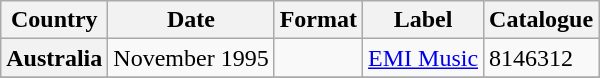<table class="wikitable plainrowheaders">
<tr>
<th scope="col">Country</th>
<th scope="col">Date</th>
<th scope="col">Format</th>
<th scope="col">Label</th>
<th scope="col">Catalogue</th>
</tr>
<tr>
<th scope="row">Australia</th>
<td>November 1995</td>
<td></td>
<td><a href='#'>EMI Music</a></td>
<td>8146312</td>
</tr>
<tr>
</tr>
</table>
